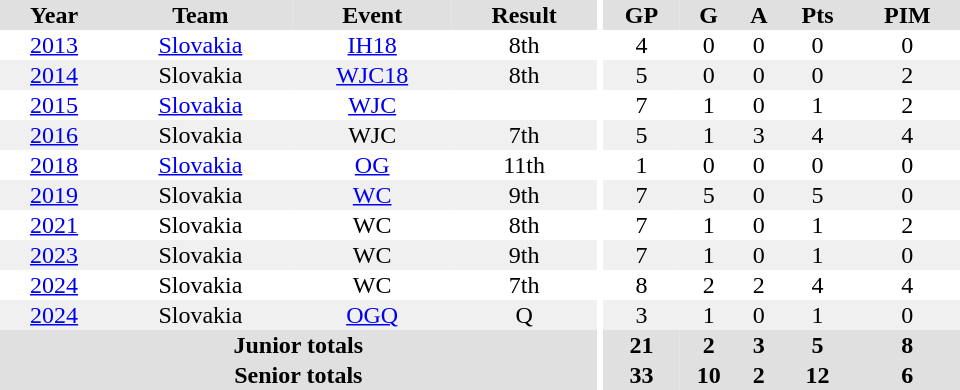<table border="0" cellpadding="1" cellspacing="0" ID="Table3" style="text-align:center; width:40em">
<tr ALIGN="center" bgcolor="#e0e0e0">
<th>Year</th>
<th>Team</th>
<th>Event</th>
<th>Result</th>
<th rowspan="99" bgcolor="#ffffff"></th>
<th>GP</th>
<th>G</th>
<th>A</th>
<th>Pts</th>
<th>PIM</th>
</tr>
<tr>
<td><a href='#'>2013</a></td>
<td><a href='#'>Slovakia</a></td>
<td><a href='#'>IH18</a></td>
<td>8th</td>
<td>4</td>
<td>0</td>
<td>0</td>
<td>0</td>
<td>0</td>
</tr>
<tr bgcolor="#f0f0f0">
<td><a href='#'>2014</a></td>
<td>Slovakia</td>
<td><a href='#'>WJC18</a></td>
<td>8th</td>
<td>5</td>
<td>0</td>
<td>0</td>
<td>0</td>
<td>2</td>
</tr>
<tr>
<td><a href='#'>2015</a></td>
<td><a href='#'>Slovakia</a></td>
<td><a href='#'>WJC</a></td>
<td></td>
<td>7</td>
<td>1</td>
<td>0</td>
<td>1</td>
<td>2</td>
</tr>
<tr bgcolor="#f0f0f0">
<td><a href='#'>2016</a></td>
<td>Slovakia</td>
<td>WJC</td>
<td>7th</td>
<td>5</td>
<td>1</td>
<td>3</td>
<td>4</td>
<td>4</td>
</tr>
<tr>
<td><a href='#'>2018</a></td>
<td><a href='#'>Slovakia</a></td>
<td><a href='#'>OG</a></td>
<td>11th</td>
<td>1</td>
<td>0</td>
<td>0</td>
<td>0</td>
<td>0</td>
</tr>
<tr bgcolor="#f0f0f0">
<td><a href='#'>2019</a></td>
<td>Slovakia</td>
<td><a href='#'>WC</a></td>
<td>9th</td>
<td>7</td>
<td>5</td>
<td>0</td>
<td>5</td>
<td>0</td>
</tr>
<tr>
<td><a href='#'>2021</a></td>
<td>Slovakia</td>
<td>WC</td>
<td>8th</td>
<td>7</td>
<td>1</td>
<td>0</td>
<td>1</td>
<td>2</td>
</tr>
<tr bgcolor="#f0f0f0">
<td><a href='#'>2023</a></td>
<td>Slovakia</td>
<td>WC</td>
<td>9th</td>
<td>7</td>
<td>1</td>
<td>0</td>
<td>1</td>
<td>0</td>
</tr>
<tr>
<td><a href='#'>2024</a></td>
<td>Slovakia</td>
<td>WC</td>
<td>7th</td>
<td>8</td>
<td>2</td>
<td>2</td>
<td>4</td>
<td>4</td>
</tr>
<tr bgcolor="#f0f0f0">
<td><a href='#'>2024</a></td>
<td>Slovakia</td>
<td><a href='#'>OGQ</a></td>
<td>Q</td>
<td>3</td>
<td>1</td>
<td>0</td>
<td>1</td>
<td>0</td>
</tr>
<tr bgcolor="#e0e0e0">
<th colspan="4">Junior totals</th>
<th>21</th>
<th>2</th>
<th>3</th>
<th>5</th>
<th>8</th>
</tr>
<tr bgcolor="#e0e0e0">
<th colspan=4>Senior totals</th>
<th>33</th>
<th>10</th>
<th>2</th>
<th>12</th>
<th>6</th>
</tr>
</table>
